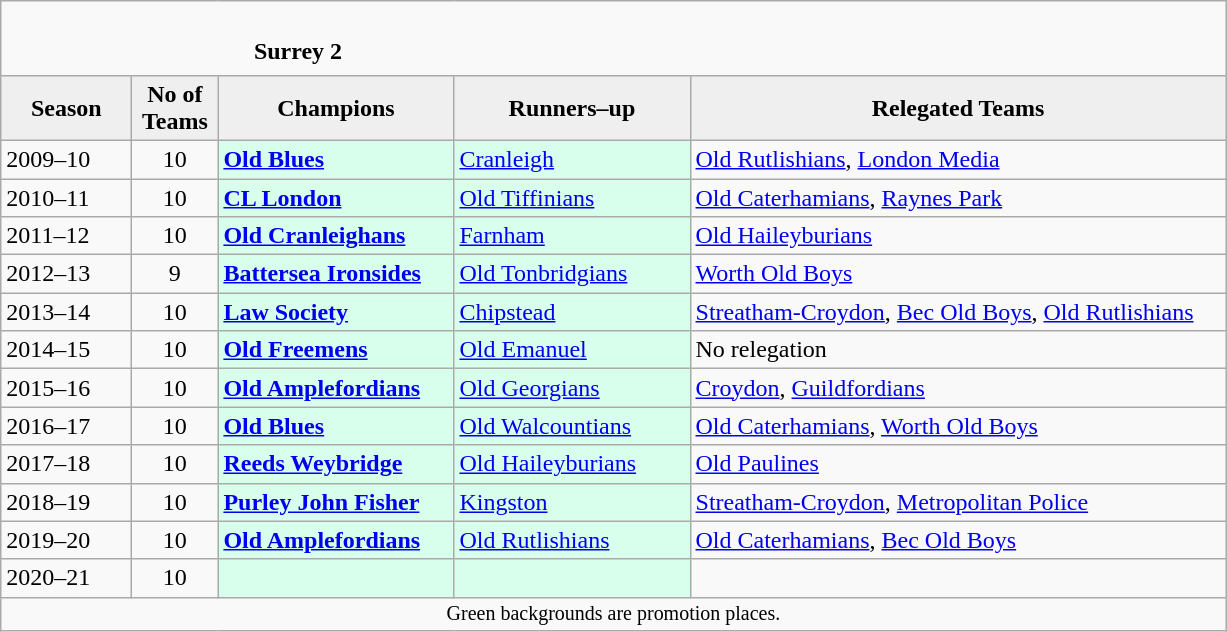<table class="wikitable" style="text-align: left;">
<tr>
<td colspan="11" cellpadding="0" cellspacing="0"><br><table border="0" style="width:100%;" cellpadding="0" cellspacing="0">
<tr>
<td style="width:20%; border:0;"></td>
<td style="border:0;"><strong>Surrey 2</strong></td>
<td style="width:20%; border:0;"></td>
</tr>
</table>
</td>
</tr>
<tr>
<th style="background:#efefef; width:80px;">Season</th>
<th style="background:#efefef; width:50px;">No of Teams</th>
<th style="background:#efefef; width:150px;">Champions</th>
<th style="background:#efefef; width:150px;">Runners–up</th>
<th style="background:#efefef; width:350px;">Relegated Teams</th>
</tr>
<tr align=left>
<td>2009–10</td>
<td style="text-align: center;">10</td>
<td style="background:#d8ffeb;"><strong><a href='#'>Old Blues</a></strong></td>
<td style="background:#d8ffeb;"><a href='#'>Cranleigh</a></td>
<td><a href='#'>Old Rutlishians</a>, <a href='#'>London Media</a></td>
</tr>
<tr>
<td>2010–11</td>
<td style="text-align: center;">10</td>
<td style="background:#d8ffeb;"><strong><a href='#'>CL London</a></strong></td>
<td style="background:#d8ffeb;"><a href='#'>Old Tiffinians</a></td>
<td><a href='#'>Old Caterhamians</a>, <a href='#'>Raynes Park</a></td>
</tr>
<tr>
<td>2011–12</td>
<td style="text-align: center;">10</td>
<td style="background:#d8ffeb;"><strong><a href='#'>Old Cranleighans</a></strong></td>
<td style="background:#d8ffeb;"><a href='#'>Farnham</a></td>
<td><a href='#'>Old Haileyburians</a></td>
</tr>
<tr>
<td>2012–13</td>
<td style="text-align: center;">9</td>
<td style="background:#d8ffeb;"><strong><a href='#'>Battersea Ironsides</a></strong></td>
<td style="background:#d8ffeb;"><a href='#'>Old Tonbridgians</a></td>
<td><a href='#'>Worth Old Boys</a></td>
</tr>
<tr>
<td>2013–14</td>
<td style="text-align: center;">10</td>
<td style="background:#d8ffeb;"><strong><a href='#'>Law Society</a></strong></td>
<td style="background:#d8ffeb;"><a href='#'>Chipstead</a></td>
<td><a href='#'>Streatham-Croydon</a>, <a href='#'>Bec Old Boys</a>, <a href='#'>Old Rutlishians</a></td>
</tr>
<tr>
<td>2014–15</td>
<td style="text-align: center;">10</td>
<td style="background:#d8ffeb;"><strong><a href='#'>Old Freemens</a></strong></td>
<td style="background:#d8ffeb;"><a href='#'>Old Emanuel</a></td>
<td>No relegation</td>
</tr>
<tr>
<td>2015–16</td>
<td style="text-align: center;">10</td>
<td style="background:#d8ffeb;"><strong><a href='#'>Old Amplefordians</a></strong></td>
<td style="background:#d8ffeb;"><a href='#'>Old Georgians</a></td>
<td><a href='#'>Croydon</a>, <a href='#'>Guildfordians</a></td>
</tr>
<tr>
<td>2016–17</td>
<td style="text-align: center;">10</td>
<td style="background:#d8ffeb;"><strong><a href='#'>Old Blues</a></strong></td>
<td style="background:#d8ffeb;"><a href='#'>Old Walcountians</a></td>
<td><a href='#'>Old Caterhamians</a>, <a href='#'>Worth Old Boys</a></td>
</tr>
<tr>
<td>2017–18</td>
<td style="text-align: center;">10</td>
<td style="background:#d8ffeb;"><strong><a href='#'>Reeds Weybridge</a></strong></td>
<td style="background:#d8ffeb;"><a href='#'>Old Haileyburians</a></td>
<td><a href='#'>Old Paulines</a></td>
</tr>
<tr>
<td>2018–19</td>
<td style="text-align: center;">10</td>
<td style="background:#d8ffeb;"><strong><a href='#'>Purley John Fisher</a></strong></td>
<td style="background:#d8ffeb;"><a href='#'>Kingston</a></td>
<td><a href='#'>Streatham-Croydon</a>, <a href='#'>Metropolitan Police</a></td>
</tr>
<tr>
<td>2019–20</td>
<td style="text-align: center;">10</td>
<td style="background:#d8ffeb;"><strong><a href='#'>Old Amplefordians</a></strong></td>
<td style="background:#d8ffeb;"><a href='#'>Old Rutlishians</a></td>
<td><a href='#'>Old Caterhamians</a>, <a href='#'>Bec Old Boys</a></td>
</tr>
<tr>
<td>2020–21</td>
<td style="text-align: center;">10</td>
<td style="background:#d8ffeb;"></td>
<td style="background:#d8ffeb;"></td>
<td></td>
</tr>
<tr>
<td colspan="15"  style="border:0; font-size:smaller; text-align:center;">Green backgrounds are promotion places.</td>
</tr>
</table>
